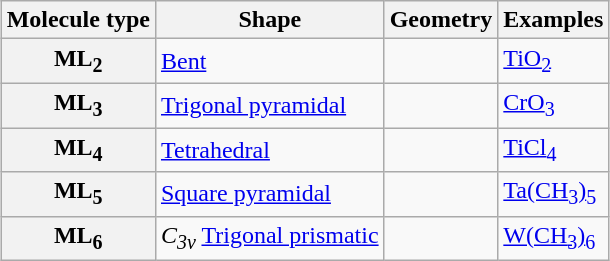<table class="wikitable" style="margin:1em auto;">
<tr>
<th>Molecule type</th>
<th>Shape</th>
<th>Geometry</th>
<th>Examples</th>
</tr>
<tr>
<th>ML<sub>2</sub></th>
<td><a href='#'>Bent</a></td>
<td></td>
<td><a href='#'>TiO<sub>2</sub></a></td>
</tr>
<tr>
<th>ML<sub>3</sub></th>
<td><a href='#'>Trigonal pyramidal</a></td>
<td></td>
<td><a href='#'>CrO<sub>3</sub></a></td>
</tr>
<tr>
<th>ML<sub>4</sub></th>
<td><a href='#'>Tetrahedral</a></td>
<td></td>
<td><a href='#'>TiCl<sub>4</sub></a></td>
</tr>
<tr>
<th>ML<sub>5</sub></th>
<td><a href='#'>Square pyramidal</a></td>
<td></td>
<td><a href='#'>Ta(CH<sub>3</sub>)<sub>5</sub></a></td>
</tr>
<tr>
<th>ML<sub>6</sub></th>
<td><em>C<sub>3v</sub></em> <a href='#'>Trigonal prismatic</a></td>
<td></td>
<td><a href='#'>W(CH<sub>3</sub>)<sub>6</sub></a></td>
</tr>
</table>
